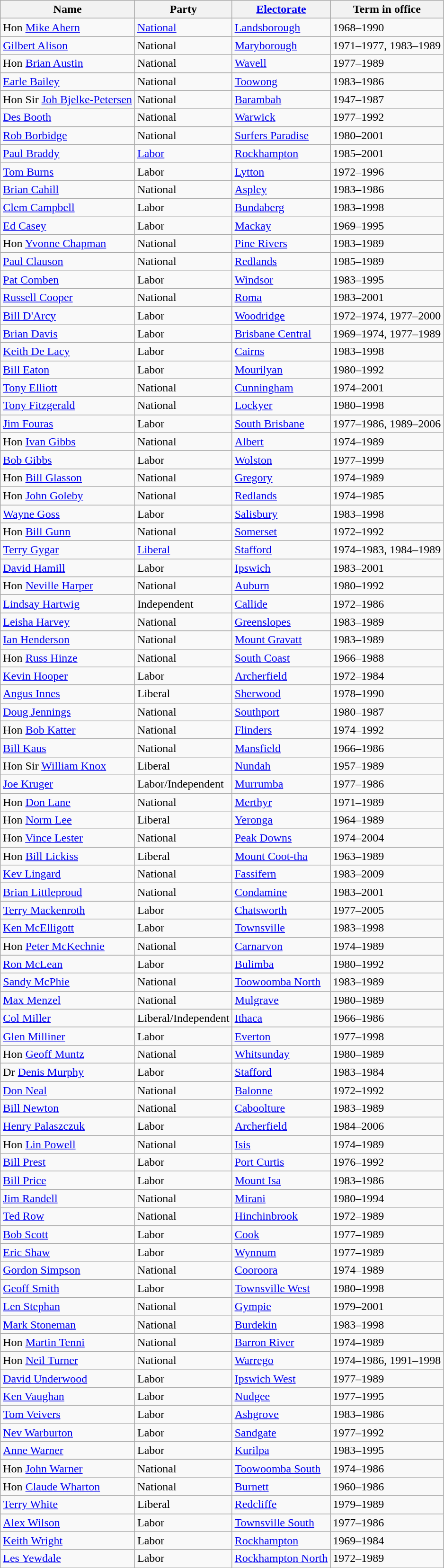<table class="wikitable sortable">
<tr>
<th>Name</th>
<th>Party</th>
<th><a href='#'>Electorate</a></th>
<th>Term in office</th>
</tr>
<tr>
<td>Hon <a href='#'>Mike Ahern</a></td>
<td><a href='#'>National</a></td>
<td><a href='#'>Landsborough</a></td>
<td>1968–1990</td>
</tr>
<tr>
<td><a href='#'>Gilbert Alison</a></td>
<td>National</td>
<td><a href='#'>Maryborough</a></td>
<td>1971–1977, 1983–1989</td>
</tr>
<tr>
<td>Hon <a href='#'>Brian Austin</a></td>
<td>National</td>
<td><a href='#'>Wavell</a></td>
<td>1977–1989</td>
</tr>
<tr>
<td><a href='#'>Earle Bailey</a></td>
<td>National</td>
<td><a href='#'>Toowong</a></td>
<td>1983–1986</td>
</tr>
<tr>
<td>Hon Sir <a href='#'>Joh Bjelke-Petersen</a></td>
<td>National</td>
<td><a href='#'>Barambah</a></td>
<td>1947–1987</td>
</tr>
<tr>
<td><a href='#'>Des Booth</a></td>
<td>National</td>
<td><a href='#'>Warwick</a></td>
<td>1977–1992</td>
</tr>
<tr>
<td><a href='#'>Rob Borbidge</a></td>
<td>National</td>
<td><a href='#'>Surfers Paradise</a></td>
<td>1980–2001</td>
</tr>
<tr>
<td><a href='#'>Paul Braddy</a> </td>
<td><a href='#'>Labor</a></td>
<td><a href='#'>Rockhampton</a></td>
<td>1985–2001</td>
</tr>
<tr>
<td><a href='#'>Tom Burns</a></td>
<td>Labor</td>
<td><a href='#'>Lytton</a></td>
<td>1972–1996</td>
</tr>
<tr>
<td><a href='#'>Brian Cahill</a></td>
<td>National</td>
<td><a href='#'>Aspley</a></td>
<td>1983–1986</td>
</tr>
<tr>
<td><a href='#'>Clem Campbell</a></td>
<td>Labor</td>
<td><a href='#'>Bundaberg</a></td>
<td>1983–1998</td>
</tr>
<tr>
<td><a href='#'>Ed Casey</a></td>
<td>Labor</td>
<td><a href='#'>Mackay</a></td>
<td>1969–1995</td>
</tr>
<tr>
<td>Hon <a href='#'>Yvonne Chapman</a></td>
<td>National</td>
<td><a href='#'>Pine Rivers</a></td>
<td>1983–1989</td>
</tr>
<tr>
<td><a href='#'>Paul Clauson</a> </td>
<td>National</td>
<td><a href='#'>Redlands</a></td>
<td>1985–1989</td>
</tr>
<tr>
<td><a href='#'>Pat Comben</a></td>
<td>Labor</td>
<td><a href='#'>Windsor</a></td>
<td>1983–1995</td>
</tr>
<tr>
<td><a href='#'>Russell Cooper</a></td>
<td>National</td>
<td><a href='#'>Roma</a></td>
<td>1983–2001</td>
</tr>
<tr>
<td><a href='#'>Bill D'Arcy</a></td>
<td>Labor</td>
<td><a href='#'>Woodridge</a></td>
<td>1972–1974, 1977–2000</td>
</tr>
<tr>
<td><a href='#'>Brian Davis</a></td>
<td>Labor</td>
<td><a href='#'>Brisbane Central</a></td>
<td>1969–1974, 1977–1989</td>
</tr>
<tr>
<td><a href='#'>Keith De Lacy</a></td>
<td>Labor</td>
<td><a href='#'>Cairns</a></td>
<td>1983–1998</td>
</tr>
<tr>
<td><a href='#'>Bill Eaton</a></td>
<td>Labor</td>
<td><a href='#'>Mourilyan</a></td>
<td>1980–1992</td>
</tr>
<tr>
<td><a href='#'>Tony Elliott</a></td>
<td>National</td>
<td><a href='#'>Cunningham</a></td>
<td>1974–2001</td>
</tr>
<tr>
<td><a href='#'>Tony Fitzgerald</a></td>
<td>National</td>
<td><a href='#'>Lockyer</a></td>
<td>1980–1998</td>
</tr>
<tr>
<td><a href='#'>Jim Fouras</a></td>
<td>Labor</td>
<td><a href='#'>South Brisbane</a></td>
<td>1977–1986, 1989–2006</td>
</tr>
<tr>
<td>Hon <a href='#'>Ivan Gibbs</a></td>
<td>National</td>
<td><a href='#'>Albert</a></td>
<td>1974–1989</td>
</tr>
<tr>
<td><a href='#'>Bob Gibbs</a></td>
<td>Labor</td>
<td><a href='#'>Wolston</a></td>
<td>1977–1999</td>
</tr>
<tr>
<td>Hon <a href='#'>Bill Glasson</a></td>
<td>National</td>
<td><a href='#'>Gregory</a></td>
<td>1974–1989</td>
</tr>
<tr>
<td>Hon <a href='#'>John Goleby</a> </td>
<td>National</td>
<td><a href='#'>Redlands</a></td>
<td>1974–1985</td>
</tr>
<tr>
<td><a href='#'>Wayne Goss</a></td>
<td>Labor</td>
<td><a href='#'>Salisbury</a></td>
<td>1983–1998</td>
</tr>
<tr>
<td>Hon <a href='#'>Bill Gunn</a></td>
<td>National</td>
<td><a href='#'>Somerset</a></td>
<td>1972–1992</td>
</tr>
<tr>
<td><a href='#'>Terry Gygar</a></td>
<td><a href='#'>Liberal</a></td>
<td><a href='#'>Stafford</a></td>
<td>1974–1983, 1984–1989</td>
</tr>
<tr>
<td><a href='#'>David Hamill</a></td>
<td>Labor</td>
<td><a href='#'>Ipswich</a></td>
<td>1983–2001</td>
</tr>
<tr>
<td>Hon <a href='#'>Neville Harper</a></td>
<td>National</td>
<td><a href='#'>Auburn</a></td>
<td>1980–1992</td>
</tr>
<tr>
<td><a href='#'>Lindsay Hartwig</a></td>
<td>Independent</td>
<td><a href='#'>Callide</a></td>
<td>1972–1986</td>
</tr>
<tr>
<td><a href='#'>Leisha Harvey</a></td>
<td>National</td>
<td><a href='#'>Greenslopes</a></td>
<td>1983–1989</td>
</tr>
<tr>
<td><a href='#'>Ian Henderson</a></td>
<td>National</td>
<td><a href='#'>Mount Gravatt</a></td>
<td>1983–1989</td>
</tr>
<tr>
<td>Hon <a href='#'>Russ Hinze</a></td>
<td>National</td>
<td><a href='#'>South Coast</a></td>
<td>1966–1988</td>
</tr>
<tr>
<td><a href='#'>Kevin Hooper</a> </td>
<td>Labor</td>
<td><a href='#'>Archerfield</a></td>
<td>1972–1984</td>
</tr>
<tr>
<td><a href='#'>Angus Innes</a></td>
<td>Liberal</td>
<td><a href='#'>Sherwood</a></td>
<td>1978–1990</td>
</tr>
<tr>
<td><a href='#'>Doug Jennings</a></td>
<td>National</td>
<td><a href='#'>Southport</a></td>
<td>1980–1987</td>
</tr>
<tr>
<td>Hon <a href='#'>Bob Katter</a></td>
<td>National</td>
<td><a href='#'>Flinders</a></td>
<td>1974–1992</td>
</tr>
<tr>
<td><a href='#'>Bill Kaus</a></td>
<td>National</td>
<td><a href='#'>Mansfield</a></td>
<td>1966–1986</td>
</tr>
<tr>
<td>Hon Sir <a href='#'>William Knox</a></td>
<td>Liberal</td>
<td><a href='#'>Nundah</a></td>
<td>1957–1989</td>
</tr>
<tr>
<td><a href='#'>Joe Kruger</a></td>
<td>Labor/Independent</td>
<td><a href='#'>Murrumba</a></td>
<td>1977–1986</td>
</tr>
<tr>
<td>Hon <a href='#'>Don Lane</a></td>
<td>National</td>
<td><a href='#'>Merthyr</a></td>
<td>1971–1989</td>
</tr>
<tr>
<td>Hon <a href='#'>Norm Lee</a></td>
<td>Liberal</td>
<td><a href='#'>Yeronga</a></td>
<td>1964–1989</td>
</tr>
<tr>
<td>Hon <a href='#'>Vince Lester</a></td>
<td>National</td>
<td><a href='#'>Peak Downs</a></td>
<td>1974–2004</td>
</tr>
<tr>
<td>Hon <a href='#'>Bill Lickiss</a></td>
<td>Liberal</td>
<td><a href='#'>Mount Coot-tha</a></td>
<td>1963–1989</td>
</tr>
<tr>
<td><a href='#'>Kev Lingard</a></td>
<td>National</td>
<td><a href='#'>Fassifern</a></td>
<td>1983–2009</td>
</tr>
<tr>
<td><a href='#'>Brian Littleproud</a></td>
<td>National</td>
<td><a href='#'>Condamine</a></td>
<td>1983–2001</td>
</tr>
<tr>
<td><a href='#'>Terry Mackenroth</a></td>
<td>Labor</td>
<td><a href='#'>Chatsworth</a></td>
<td>1977–2005</td>
</tr>
<tr>
<td><a href='#'>Ken McElligott</a></td>
<td>Labor</td>
<td><a href='#'>Townsville</a></td>
<td>1983–1998</td>
</tr>
<tr>
<td>Hon <a href='#'>Peter McKechnie</a></td>
<td>National</td>
<td><a href='#'>Carnarvon</a></td>
<td>1974–1989</td>
</tr>
<tr>
<td><a href='#'>Ron McLean</a></td>
<td>Labor</td>
<td><a href='#'>Bulimba</a></td>
<td>1980–1992</td>
</tr>
<tr>
<td><a href='#'>Sandy McPhie</a></td>
<td>National</td>
<td><a href='#'>Toowoomba North</a></td>
<td>1983–1989</td>
</tr>
<tr>
<td><a href='#'>Max Menzel</a></td>
<td>National</td>
<td><a href='#'>Mulgrave</a></td>
<td>1980–1989</td>
</tr>
<tr>
<td><a href='#'>Col Miller</a></td>
<td>Liberal/Independent</td>
<td><a href='#'>Ithaca</a></td>
<td>1966–1986</td>
</tr>
<tr>
<td><a href='#'>Glen Milliner</a></td>
<td>Labor</td>
<td><a href='#'>Everton</a></td>
<td>1977–1998</td>
</tr>
<tr>
<td>Hon <a href='#'>Geoff Muntz</a></td>
<td>National</td>
<td><a href='#'>Whitsunday</a></td>
<td>1980–1989</td>
</tr>
<tr>
<td>Dr <a href='#'>Denis Murphy</a></td>
<td>Labor</td>
<td><a href='#'>Stafford</a></td>
<td>1983–1984</td>
</tr>
<tr>
<td><a href='#'>Don Neal</a></td>
<td>National</td>
<td><a href='#'>Balonne</a></td>
<td>1972–1992</td>
</tr>
<tr>
<td><a href='#'>Bill Newton</a></td>
<td>National</td>
<td><a href='#'>Caboolture</a></td>
<td>1983–1989</td>
</tr>
<tr>
<td><a href='#'>Henry Palaszczuk</a> </td>
<td>Labor</td>
<td><a href='#'>Archerfield</a></td>
<td>1984–2006</td>
</tr>
<tr>
<td>Hon <a href='#'>Lin Powell</a></td>
<td>National</td>
<td><a href='#'>Isis</a></td>
<td>1974–1989</td>
</tr>
<tr>
<td><a href='#'>Bill Prest</a></td>
<td>Labor</td>
<td><a href='#'>Port Curtis</a></td>
<td>1976–1992</td>
</tr>
<tr>
<td><a href='#'>Bill Price</a></td>
<td>Labor</td>
<td><a href='#'>Mount Isa</a></td>
<td>1983–1986</td>
</tr>
<tr>
<td><a href='#'>Jim Randell</a></td>
<td>National</td>
<td><a href='#'>Mirani</a></td>
<td>1980–1994</td>
</tr>
<tr>
<td><a href='#'>Ted Row</a></td>
<td>National</td>
<td><a href='#'>Hinchinbrook</a></td>
<td>1972–1989</td>
</tr>
<tr>
<td><a href='#'>Bob Scott</a></td>
<td>Labor</td>
<td><a href='#'>Cook</a></td>
<td>1977–1989</td>
</tr>
<tr>
<td><a href='#'>Eric Shaw</a></td>
<td>Labor</td>
<td><a href='#'>Wynnum</a></td>
<td>1977–1989</td>
</tr>
<tr>
<td><a href='#'>Gordon Simpson</a></td>
<td>National</td>
<td><a href='#'>Cooroora</a></td>
<td>1974–1989</td>
</tr>
<tr>
<td><a href='#'>Geoff Smith</a></td>
<td>Labor</td>
<td><a href='#'>Townsville West</a></td>
<td>1980–1998</td>
</tr>
<tr>
<td><a href='#'>Len Stephan</a></td>
<td>National</td>
<td><a href='#'>Gympie</a></td>
<td>1979–2001</td>
</tr>
<tr>
<td><a href='#'>Mark Stoneman</a></td>
<td>National</td>
<td><a href='#'>Burdekin</a></td>
<td>1983–1998</td>
</tr>
<tr>
<td>Hon <a href='#'>Martin Tenni</a></td>
<td>National</td>
<td><a href='#'>Barron River</a></td>
<td>1974–1989</td>
</tr>
<tr>
<td>Hon <a href='#'>Neil Turner</a></td>
<td>National</td>
<td><a href='#'>Warrego</a></td>
<td>1974–1986, 1991–1998</td>
</tr>
<tr>
<td><a href='#'>David Underwood</a></td>
<td>Labor</td>
<td><a href='#'>Ipswich West</a></td>
<td>1977–1989</td>
</tr>
<tr>
<td><a href='#'>Ken Vaughan</a></td>
<td>Labor</td>
<td><a href='#'>Nudgee</a></td>
<td>1977–1995</td>
</tr>
<tr>
<td><a href='#'>Tom Veivers</a></td>
<td>Labor</td>
<td><a href='#'>Ashgrove</a></td>
<td>1983–1986</td>
</tr>
<tr>
<td><a href='#'>Nev Warburton</a></td>
<td>Labor</td>
<td><a href='#'>Sandgate</a></td>
<td>1977–1992</td>
</tr>
<tr>
<td><a href='#'>Anne Warner</a></td>
<td>Labor</td>
<td><a href='#'>Kurilpa</a></td>
<td>1983–1995</td>
</tr>
<tr>
<td>Hon <a href='#'>John Warner</a></td>
<td>National</td>
<td><a href='#'>Toowoomba South</a></td>
<td>1974–1986</td>
</tr>
<tr>
<td>Hon <a href='#'>Claude Wharton</a></td>
<td>National</td>
<td><a href='#'>Burnett</a></td>
<td>1960–1986</td>
</tr>
<tr>
<td><a href='#'>Terry White</a></td>
<td>Liberal</td>
<td><a href='#'>Redcliffe</a></td>
<td>1979–1989</td>
</tr>
<tr>
<td><a href='#'>Alex Wilson</a></td>
<td>Labor</td>
<td><a href='#'>Townsville South</a></td>
<td>1977–1986</td>
</tr>
<tr>
<td><a href='#'>Keith Wright</a> </td>
<td>Labor</td>
<td><a href='#'>Rockhampton</a></td>
<td>1969–1984</td>
</tr>
<tr>
<td><a href='#'>Les Yewdale</a></td>
<td>Labor</td>
<td><a href='#'>Rockhampton North</a></td>
<td>1972–1989</td>
</tr>
<tr>
</tr>
</table>
